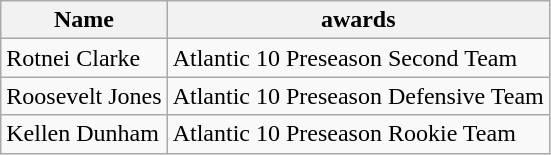<table class="wikitable sortable" border="1">
<tr>
<th>Name</th>
<th>awards</th>
</tr>
<tr>
<td>Rotnei Clarke</td>
<td>Atlantic 10 Preseason Second Team</td>
</tr>
<tr>
<td>Roosevelt Jones</td>
<td>Atlantic 10 Preseason Defensive Team</td>
</tr>
<tr>
<td>Kellen Dunham</td>
<td>Atlantic 10 Preseason Rookie Team</td>
</tr>
</table>
